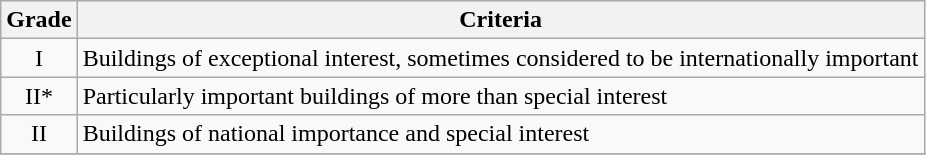<table class="wikitable" border="1">
<tr>
<th>Grade</th>
<th>Criteria</th>
</tr>
<tr>
<td align="center" >I</td>
<td>Buildings of exceptional interest, sometimes considered to be internationally important</td>
</tr>
<tr>
<td align="center" >II*</td>
<td>Particularly important buildings of more than special interest</td>
</tr>
<tr>
<td align="center" >II</td>
<td>Buildings of national importance and special interest</td>
</tr>
<tr>
</tr>
</table>
